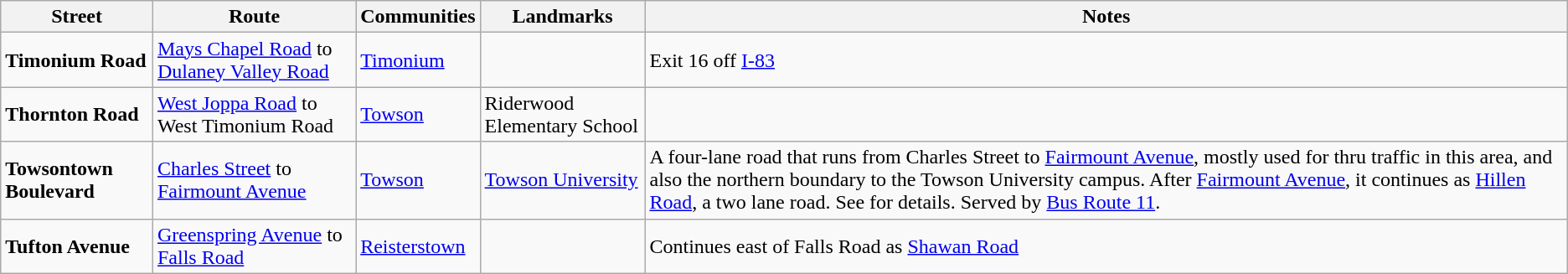<table class="wikitable">
<tr>
<th>Street</th>
<th>Route</th>
<th>Communities</th>
<th>Landmarks</th>
<th>Notes</th>
</tr>
<tr>
<td><strong>Timonium Road</strong></td>
<td><a href='#'>Mays Chapel Road</a> to <a href='#'>Dulaney Valley Road</a></td>
<td><a href='#'>Timonium</a></td>
<td></td>
<td>Exit 16 off <a href='#'>I-83</a></td>
</tr>
<tr>
<td><strong>Thornton Road</strong></td>
<td><a href='#'>West Joppa Road</a> to West Timonium Road</td>
<td><a href='#'>Towson</a></td>
<td>Riderwood Elementary School</td>
<td></td>
</tr>
<tr>
<td><strong>Towsontown Boulevard</strong></td>
<td><a href='#'>Charles Street</a> to <a href='#'>Fairmount Avenue</a></td>
<td><a href='#'>Towson</a></td>
<td><a href='#'>Towson University</a></td>
<td>A four-lane road that runs from Charles Street to <a href='#'>Fairmount Avenue</a>, mostly used for thru traffic in this area, and also the northern boundary to the Towson University campus. After <a href='#'>Fairmount Avenue</a>, it continues as <a href='#'>Hillen Road</a>, a two lane road. See  for details. Served by <a href='#'>Bus Route 11</a>.</td>
</tr>
<tr>
<td><strong>Tufton Avenue</strong></td>
<td><a href='#'>Greenspring Avenue</a> to <a href='#'>Falls Road</a></td>
<td><a href='#'>Reisterstown</a></td>
<td></td>
<td>Continues east of Falls Road as <a href='#'>Shawan Road</a></td>
</tr>
</table>
